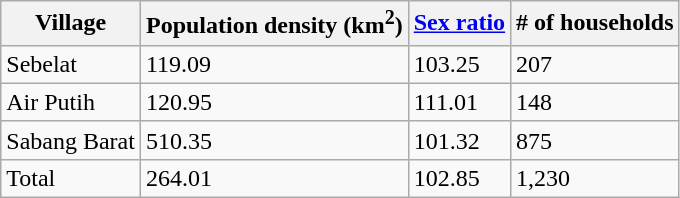<table class="wikitable sortable">
<tr>
<th>Village</th>
<th>Population density (km<sup>2</sup>)</th>
<th><a href='#'>Sex ratio</a></th>
<th># of households</th>
</tr>
<tr>
<td>Sebelat</td>
<td>119.09</td>
<td>103.25</td>
<td>207</td>
</tr>
<tr>
<td>Air Putih</td>
<td>120.95</td>
<td>111.01</td>
<td>148</td>
</tr>
<tr>
<td>Sabang Barat</td>
<td>510.35</td>
<td>101.32</td>
<td>875</td>
</tr>
<tr>
<td>Total</td>
<td>264.01</td>
<td>102.85</td>
<td>1,230</td>
</tr>
</table>
